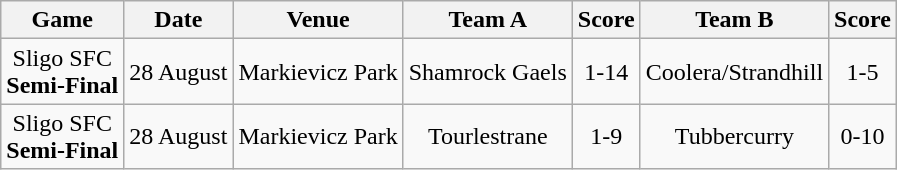<table class="wikitable">
<tr>
<th>Game</th>
<th>Date</th>
<th>Venue</th>
<th>Team A</th>
<th>Score</th>
<th>Team B</th>
<th>Score</th>
</tr>
<tr align="center">
<td>Sligo SFC<br><strong>Semi-Final</strong></td>
<td>28 August</td>
<td>Markievicz Park</td>
<td>Shamrock Gaels</td>
<td>1-14</td>
<td>Coolera/Strandhill</td>
<td>1-5</td>
</tr>
<tr align="center">
<td>Sligo SFC<br><strong>Semi-Final</strong></td>
<td>28 August</td>
<td>Markievicz Park</td>
<td>Tourlestrane</td>
<td>1-9</td>
<td>Tubbercurry</td>
<td>0-10</td>
</tr>
</table>
